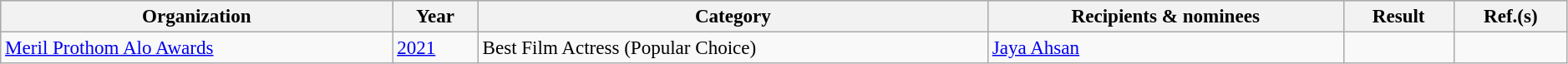<table class="wikitable sortable" width="99%" style=font-size:96%>
<tr style="background:#ccc;">
<th>Organization</th>
<th>Year</th>
<th>Category</th>
<th>Recipients & nominees</th>
<th>Result</th>
<th>Ref.(s)</th>
</tr>
<tr>
<td><a href='#'>Meril Prothom Alo Awards</a></td>
<td><a href='#'>2021</a></td>
<td>Best Film Actress (Popular Choice)</td>
<td><a href='#'>Jaya Ahsan</a></td>
<td></td>
<td></td>
</tr>
</table>
